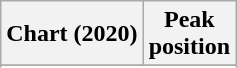<table class="wikitable plainrowheaders">
<tr>
<th>Chart (2020)</th>
<th>Peak<br>position</th>
</tr>
<tr>
</tr>
<tr>
</tr>
</table>
